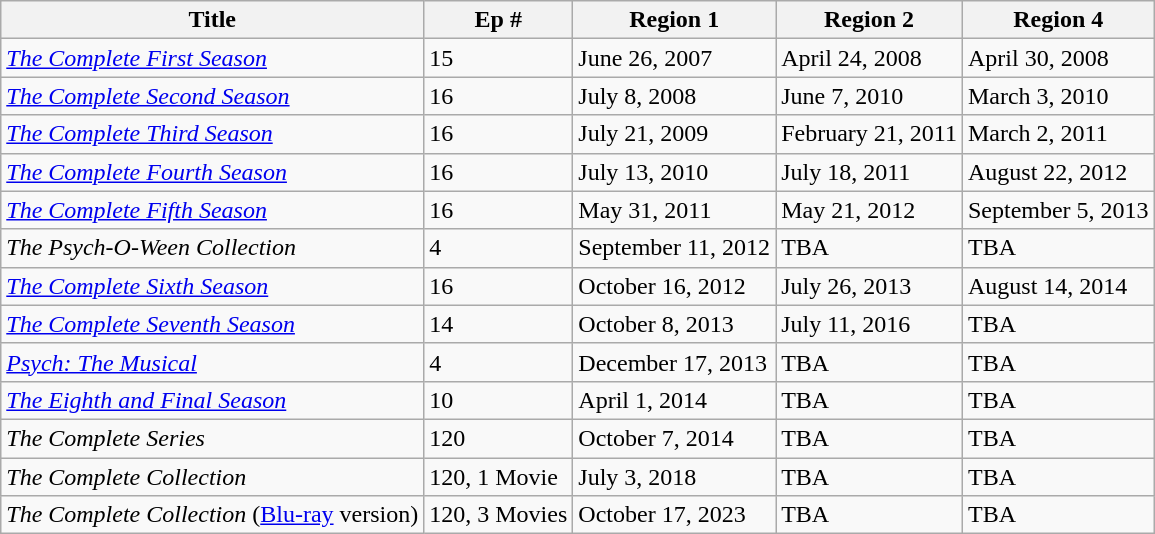<table class="wikitable">
<tr>
<th>Title</th>
<th>Ep #</th>
<th>Region 1</th>
<th>Region 2</th>
<th>Region 4</th>
</tr>
<tr>
<td><em><a href='#'>The Complete First Season</a></em></td>
<td>15</td>
<td>June 26, 2007</td>
<td>April 24, 2008</td>
<td>April 30, 2008</td>
</tr>
<tr>
<td><em><a href='#'>The Complete Second Season</a></em></td>
<td>16</td>
<td>July 8, 2008</td>
<td>June 7, 2010</td>
<td>March 3, 2010</td>
</tr>
<tr>
<td><em><a href='#'>The Complete Third Season</a></em></td>
<td>16</td>
<td>July 21, 2009</td>
<td>February 21, 2011</td>
<td>March 2, 2011</td>
</tr>
<tr>
<td><em><a href='#'>The Complete Fourth Season</a></em></td>
<td>16</td>
<td>July 13, 2010</td>
<td>July 18, 2011</td>
<td>August 22, 2012</td>
</tr>
<tr>
<td><em><a href='#'>The Complete Fifth Season</a></em></td>
<td>16</td>
<td>May 31, 2011</td>
<td>May 21, 2012</td>
<td>September 5, 2013</td>
</tr>
<tr>
<td><em>The Psych-O-Ween Collection</em></td>
<td>4</td>
<td>September 11, 2012</td>
<td>TBA</td>
<td>TBA</td>
</tr>
<tr>
<td><em><a href='#'>The Complete Sixth Season</a></em></td>
<td>16</td>
<td>October 16, 2012</td>
<td>July 26, 2013</td>
<td>August 14, 2014</td>
</tr>
<tr>
<td><em><a href='#'>The Complete Seventh Season</a></em></td>
<td>14</td>
<td>October 8, 2013</td>
<td>July 11, 2016</td>
<td>TBA</td>
</tr>
<tr>
<td><em><a href='#'>Psych: The Musical</a></em></td>
<td>4</td>
<td>December 17, 2013</td>
<td>TBA</td>
<td>TBA</td>
</tr>
<tr>
<td><em><a href='#'>The Eighth and Final Season</a></em></td>
<td>10</td>
<td>April 1, 2014</td>
<td>TBA</td>
<td>TBA</td>
</tr>
<tr>
<td><em>The Complete Series</em></td>
<td>120</td>
<td>October 7, 2014</td>
<td>TBA</td>
<td>TBA</td>
</tr>
<tr>
<td><em>The Complete Collection</em></td>
<td>120, 1 Movie</td>
<td>July 3, 2018</td>
<td>TBA</td>
<td>TBA</td>
</tr>
<tr>
<td><em>The Complete Collection</em> (<a href='#'>Blu-ray</a> version)</td>
<td>120, 3 Movies</td>
<td>October 17, 2023</td>
<td>TBA</td>
<td>TBA</td>
</tr>
</table>
